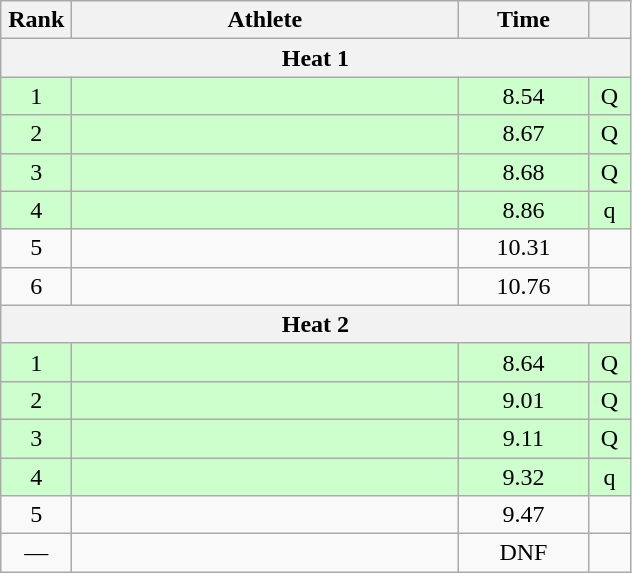<table class=wikitable style="text-align:center">
<tr>
<th width=40>Rank</th>
<th width=250>Athlete</th>
<th width=80>Time</th>
<th width=20></th>
</tr>
<tr>
<th colspan=4>Heat 1</th>
</tr>
<tr bgcolor="ccffcc">
<td>1</td>
<td align=left></td>
<td>8.54</td>
<td>Q</td>
</tr>
<tr bgcolor="ccffcc">
<td>2</td>
<td align=left></td>
<td>8.67</td>
<td>Q</td>
</tr>
<tr bgcolor="ccffcc">
<td>3</td>
<td align=left></td>
<td>8.68</td>
<td>Q</td>
</tr>
<tr bgcolor="ccffcc">
<td>4</td>
<td align=left></td>
<td>8.86</td>
<td>q</td>
</tr>
<tr>
<td>5</td>
<td align=left></td>
<td>10.31</td>
<td></td>
</tr>
<tr>
<td>6</td>
<td align=left></td>
<td>10.76</td>
<td></td>
</tr>
<tr>
<th colspan=4>Heat 2</th>
</tr>
<tr bgcolor="ccffcc">
<td>1</td>
<td align=left></td>
<td>8.64</td>
<td>Q</td>
</tr>
<tr bgcolor="ccffcc">
<td>2</td>
<td align=left></td>
<td>9.01</td>
<td>Q</td>
</tr>
<tr bgcolor="ccffcc">
<td>3</td>
<td align=left></td>
<td>9.11</td>
<td>Q</td>
</tr>
<tr bgcolor="ccffcc">
<td>4</td>
<td align=left></td>
<td>9.32</td>
<td>q</td>
</tr>
<tr>
<td>5</td>
<td align=left></td>
<td>9.47</td>
<td></td>
</tr>
<tr>
<td>—</td>
<td align=left></td>
<td>DNF</td>
<td></td>
</tr>
</table>
